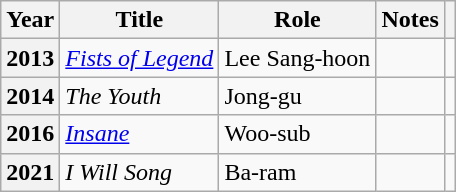<table class="wikitable plainrowheaders sortable">
<tr>
<th scope="col">Year</th>
<th scope="col">Title</th>
<th scope="col">Role</th>
<th scope="col" class="unsortable">Notes</th>
<th scope="col" class="unsortable"></th>
</tr>
<tr>
<th scope="row">2013</th>
<td><em><a href='#'>Fists of Legend</a></em></td>
<td>Lee Sang-hoon</td>
<td></td>
<td style="text-align:center"></td>
</tr>
<tr>
<th scope="row">2014</th>
<td><em>The Youth</em></td>
<td>Jong-gu</td>
<td></td>
<td style="text-align:center"></td>
</tr>
<tr>
<th scope="row">2016</th>
<td><em><a href='#'>Insane</a></em></td>
<td>Woo-sub</td>
<td></td>
<td style="text-align:center"></td>
</tr>
<tr>
<th scope="row">2021</th>
<td><em>I Will Song</em></td>
<td>Ba-ram</td>
<td></td>
<td style="text-align:center"></td>
</tr>
</table>
